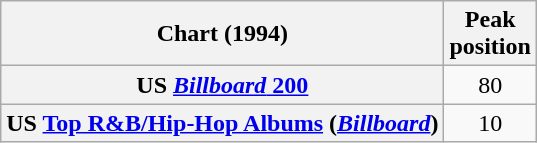<table class="wikitable sortable plainrowheaders" style="text-align:center">
<tr>
<th scope="col">Chart (1994)</th>
<th scope="col">Peak<br>position</th>
</tr>
<tr>
<th scope="row">US <a href='#'><em>Billboard</em> 200</a></th>
<td>80</td>
</tr>
<tr>
<th scope="row">US <a href='#'>Top R&B/Hip-Hop Albums</a> (<em><a href='#'>Billboard</a></em>)</th>
<td>10</td>
</tr>
</table>
